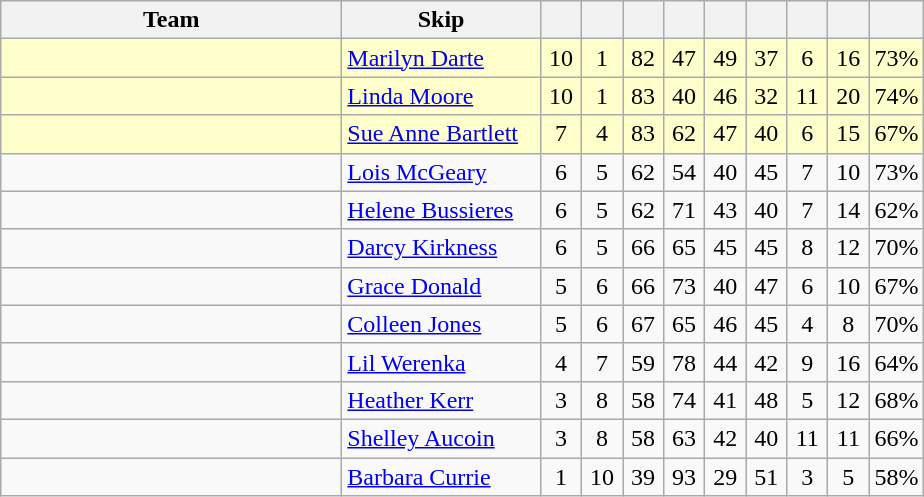<table class="wikitable" style="text-align: center;">
<tr>
<th bgcolor="#efefef" width="220">Team</th>
<th bgcolor="#efefef" width="125">Skip</th>
<th width=20></th>
<th width=20></th>
<th width=20></th>
<th width=20></th>
<th width=20></th>
<th width=20></th>
<th width=20></th>
<th width=20></th>
<th width=20></th>
</tr>
<tr bgcolor="#ffc">
<td style="text-align: left;"></td>
<td style="text-align: left;"><a href='#'>Marilyn Darte</a></td>
<td>10</td>
<td>1</td>
<td>82</td>
<td>47</td>
<td>49</td>
<td>37</td>
<td>6</td>
<td>16</td>
<td>73%</td>
</tr>
<tr bgcolor="#ffc">
<td style="text-align: left;"></td>
<td style="text-align: left;"><a href='#'>Linda Moore</a></td>
<td>10</td>
<td>1</td>
<td>83</td>
<td>40</td>
<td>46</td>
<td>32</td>
<td>11</td>
<td>20</td>
<td>74%</td>
</tr>
<tr bgcolor="#ffc">
<td style="text-align: left;"></td>
<td style="text-align: left;"><a href='#'>Sue Anne Bartlett</a></td>
<td>7</td>
<td>4</td>
<td>83</td>
<td>62</td>
<td>47</td>
<td>40</td>
<td>6</td>
<td>15</td>
<td>67%</td>
</tr>
<tr>
<td style="text-align: left;"></td>
<td style="text-align: left;"><a href='#'>Lois McGeary</a></td>
<td>6</td>
<td>5</td>
<td>62</td>
<td>54</td>
<td>40</td>
<td>45</td>
<td>7</td>
<td>10</td>
<td>73%</td>
</tr>
<tr>
<td style="text-align: left;"></td>
<td style="text-align: left;"><a href='#'>Helene Bussieres</a></td>
<td>6</td>
<td>5</td>
<td>62</td>
<td>71</td>
<td>43</td>
<td>40</td>
<td>7</td>
<td>14</td>
<td>62%</td>
</tr>
<tr>
<td style="text-align: left;"></td>
<td style="text-align: left;"><a href='#'>Darcy Kirkness</a></td>
<td>6</td>
<td>5</td>
<td>66</td>
<td>65</td>
<td>45</td>
<td>45</td>
<td>8</td>
<td>12</td>
<td>70%</td>
</tr>
<tr>
<td style="text-align: left;"></td>
<td style="text-align: left;"><a href='#'>Grace Donald</a></td>
<td>5</td>
<td>6</td>
<td>66</td>
<td>73</td>
<td>40</td>
<td>47</td>
<td>6</td>
<td>10</td>
<td>67%</td>
</tr>
<tr>
<td style="text-align: left;"></td>
<td style="text-align: left;"><a href='#'>Colleen Jones</a></td>
<td>5</td>
<td>6</td>
<td>67</td>
<td>65</td>
<td>46</td>
<td>45</td>
<td>4</td>
<td>8</td>
<td>70%</td>
</tr>
<tr>
<td style="text-align: left;"></td>
<td style="text-align: left;"><a href='#'>Lil Werenka</a></td>
<td>4</td>
<td>7</td>
<td>59</td>
<td>78</td>
<td>44</td>
<td>42</td>
<td>9</td>
<td>16</td>
<td>64%</td>
</tr>
<tr>
<td style="text-align: left;"></td>
<td style="text-align: left;"><a href='#'>Heather Kerr</a></td>
<td>3</td>
<td>8</td>
<td>58</td>
<td>74</td>
<td>41</td>
<td>48</td>
<td>5</td>
<td>12</td>
<td>68%</td>
</tr>
<tr>
<td style="text-align: left;"></td>
<td style="text-align: left;"><a href='#'>Shelley Aucoin</a></td>
<td>3</td>
<td>8</td>
<td>58</td>
<td>63</td>
<td>42</td>
<td>40</td>
<td>11</td>
<td>11</td>
<td>66%</td>
</tr>
<tr>
<td style="text-align: left;"></td>
<td style="text-align: left;"><a href='#'>Barbara Currie</a></td>
<td>1</td>
<td>10</td>
<td>39</td>
<td>93</td>
<td>29</td>
<td>51</td>
<td>3</td>
<td>5</td>
<td>58%</td>
</tr>
</table>
